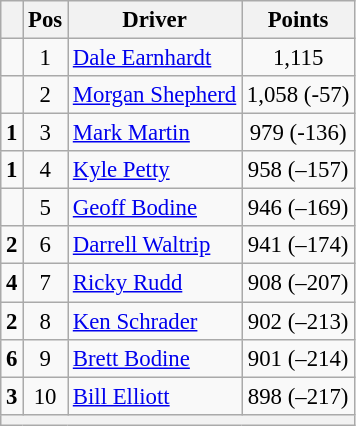<table class="wikitable" style="font-size: 95%;">
<tr>
<th></th>
<th>Pos</th>
<th>Driver</th>
<th>Points</th>
</tr>
<tr>
<td align="left"></td>
<td style="text-align:center;">1</td>
<td><a href='#'>Dale Earnhardt</a></td>
<td style="text-align:center;">1,115</td>
</tr>
<tr>
<td align="left"></td>
<td style="text-align:center;">2</td>
<td><a href='#'>Morgan Shepherd</a></td>
<td style="text-align:center;">1,058 (-57)</td>
</tr>
<tr>
<td align="left">  <strong>1</strong></td>
<td style="text-align:center;">3</td>
<td><a href='#'>Mark Martin</a></td>
<td style="text-align:center;">979 (-136)</td>
</tr>
<tr>
<td align="left">  <strong>1</strong></td>
<td style="text-align:center;">4</td>
<td><a href='#'>Kyle Petty</a></td>
<td style="text-align:center;">958 (–157)</td>
</tr>
<tr>
<td align="left"></td>
<td style="text-align:center;">5</td>
<td><a href='#'>Geoff Bodine</a></td>
<td style="text-align:center;">946 (–169)</td>
</tr>
<tr>
<td align="left">  <strong>2</strong></td>
<td style="text-align:center;">6</td>
<td><a href='#'>Darrell Waltrip</a></td>
<td style="text-align:center;">941 (–174)</td>
</tr>
<tr>
<td align="left">  <strong>4</strong></td>
<td style="text-align:center;">7</td>
<td><a href='#'>Ricky Rudd</a></td>
<td style="text-align:center;">908 (–207)</td>
</tr>
<tr>
<td align="left">  <strong>2</strong></td>
<td style="text-align:center;">8</td>
<td><a href='#'>Ken Schrader</a></td>
<td style="text-align:center;">902 (–213)</td>
</tr>
<tr>
<td align="left">  <strong>6</strong></td>
<td style="text-align:center;">9</td>
<td><a href='#'>Brett Bodine</a></td>
<td style="text-align:center;">901 (–214)</td>
</tr>
<tr>
<td align="left">  <strong>3</strong></td>
<td style="text-align:center;">10</td>
<td><a href='#'>Bill Elliott</a></td>
<td style="text-align:center;">898 (–217)</td>
</tr>
<tr class="sortbottom">
<th colspan="9"></th>
</tr>
</table>
